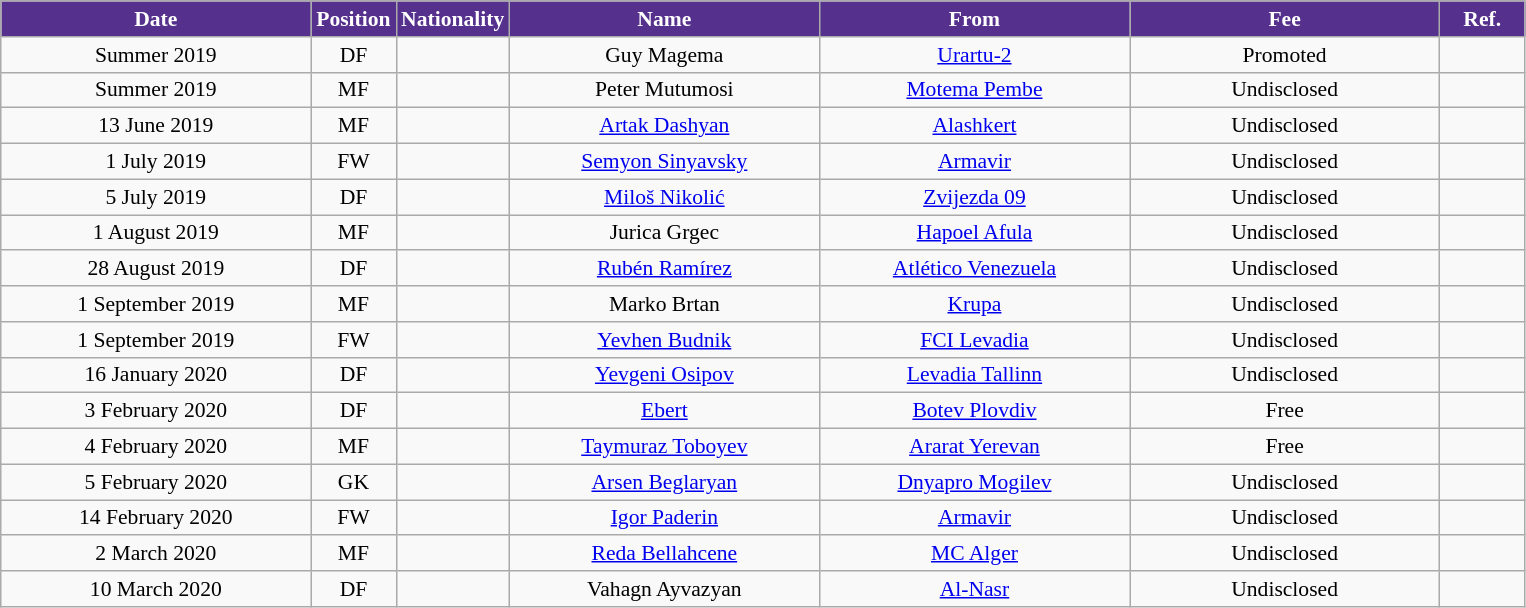<table class="wikitable"  style="text-align:center; font-size:90%; ">
<tr>
<th style="background:#55308D; color:white; width:200px;">Date</th>
<th style="background:#55308D; color:white; width:50px;">Position</th>
<th style="background:#55308D; color:white; width:50px;">Nationality</th>
<th style="background:#55308D; color:white; width:200px;">Name</th>
<th style="background:#55308D; color:white; width:200px;">From</th>
<th style="background:#55308D; color:white; width:200px;">Fee</th>
<th style="background:#55308D; color:white; width:50px;">Ref.</th>
</tr>
<tr>
<td>Summer 2019</td>
<td>DF</td>
<td></td>
<td>Guy Magema</td>
<td><a href='#'>Urartu-2</a></td>
<td>Promoted</td>
<td></td>
</tr>
<tr>
<td>Summer 2019</td>
<td>MF</td>
<td></td>
<td>Peter Mutumosi</td>
<td><a href='#'>Motema Pembe</a></td>
<td>Undisclosed</td>
<td></td>
</tr>
<tr>
<td>13 June 2019</td>
<td>MF</td>
<td></td>
<td><a href='#'>Artak Dashyan</a></td>
<td><a href='#'>Alashkert</a></td>
<td>Undisclosed</td>
<td></td>
</tr>
<tr>
<td>1 July 2019</td>
<td>FW</td>
<td></td>
<td><a href='#'>Semyon Sinyavsky</a></td>
<td><a href='#'>Armavir</a></td>
<td>Undisclosed</td>
<td></td>
</tr>
<tr>
<td>5 July 2019</td>
<td>DF</td>
<td></td>
<td><a href='#'>Miloš Nikolić</a></td>
<td><a href='#'>Zvijezda 09</a></td>
<td>Undisclosed</td>
<td></td>
</tr>
<tr>
<td>1 August 2019</td>
<td>MF</td>
<td></td>
<td>Jurica Grgec</td>
<td><a href='#'>Hapoel Afula</a></td>
<td>Undisclosed</td>
<td></td>
</tr>
<tr>
<td>28 August 2019</td>
<td>DF</td>
<td></td>
<td><a href='#'>Rubén Ramírez</a></td>
<td><a href='#'>Atlético Venezuela</a></td>
<td>Undisclosed</td>
<td></td>
</tr>
<tr>
<td>1 September 2019</td>
<td>MF</td>
<td></td>
<td>Marko Brtan</td>
<td><a href='#'>Krupa</a></td>
<td>Undisclosed</td>
<td></td>
</tr>
<tr>
<td>1 September 2019</td>
<td>FW</td>
<td></td>
<td><a href='#'>Yevhen Budnik</a></td>
<td><a href='#'>FCI Levadia</a></td>
<td>Undisclosed</td>
<td></td>
</tr>
<tr>
<td>16 January 2020</td>
<td>DF</td>
<td></td>
<td><a href='#'>Yevgeni Osipov</a></td>
<td><a href='#'>Levadia Tallinn</a></td>
<td>Undisclosed</td>
<td></td>
</tr>
<tr>
<td>3 February 2020</td>
<td>DF</td>
<td></td>
<td><a href='#'>Ebert</a></td>
<td><a href='#'>Botev Plovdiv</a></td>
<td>Free</td>
<td></td>
</tr>
<tr>
<td>4 February 2020</td>
<td>MF</td>
<td></td>
<td><a href='#'>Taymuraz Toboyev</a></td>
<td><a href='#'>Ararat Yerevan</a></td>
<td>Free</td>
<td></td>
</tr>
<tr>
<td>5 February 2020</td>
<td>GK</td>
<td></td>
<td><a href='#'>Arsen Beglaryan</a></td>
<td><a href='#'>Dnyapro Mogilev</a></td>
<td>Undisclosed</td>
<td></td>
</tr>
<tr>
<td>14 February 2020</td>
<td>FW</td>
<td></td>
<td><a href='#'>Igor Paderin</a></td>
<td><a href='#'>Armavir</a></td>
<td>Undisclosed</td>
<td></td>
</tr>
<tr>
<td>2 March 2020</td>
<td>MF</td>
<td></td>
<td><a href='#'>Reda Bellahcene</a></td>
<td><a href='#'>MC Alger</a></td>
<td>Undisclosed</td>
<td></td>
</tr>
<tr>
<td>10 March 2020</td>
<td>DF</td>
<td></td>
<td>Vahagn Ayvazyan</td>
<td><a href='#'>Al-Nasr</a></td>
<td>Undisclosed</td>
<td></td>
</tr>
</table>
